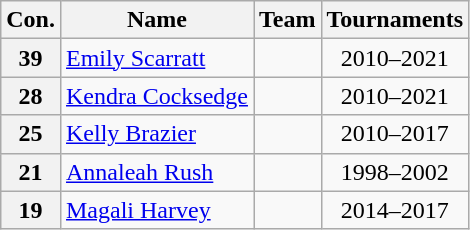<table class="wikitable">
<tr>
<th>Con.</th>
<th>Name</th>
<th>Team</th>
<th>Tournaments</th>
</tr>
<tr>
<th>39</th>
<td><a href='#'>Emily Scarratt</a></td>
<td></td>
<td align=center>2010–2021</td>
</tr>
<tr>
<th>28</th>
<td><a href='#'>Kendra Cocksedge</a></td>
<td></td>
<td align=center>2010–2021</td>
</tr>
<tr>
<th>25</th>
<td><a href='#'>Kelly Brazier</a></td>
<td></td>
<td align=center>2010–2017</td>
</tr>
<tr>
<th>21</th>
<td><a href='#'>Annaleah Rush</a></td>
<td></td>
<td align=center>1998–2002</td>
</tr>
<tr>
<th>19</th>
<td><a href='#'>Magali Harvey</a></td>
<td></td>
<td align=center>2014–2017</td>
</tr>
</table>
